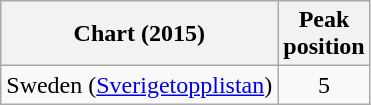<table class="wikitable plainrowheaders">
<tr>
<th scope="col">Chart (2015)</th>
<th scope="col">Peak<br>position</th>
</tr>
<tr>
<td>Sweden (<a href='#'>Sverigetopplistan</a>)</td>
<td style="text-align:center">5</td>
</tr>
</table>
